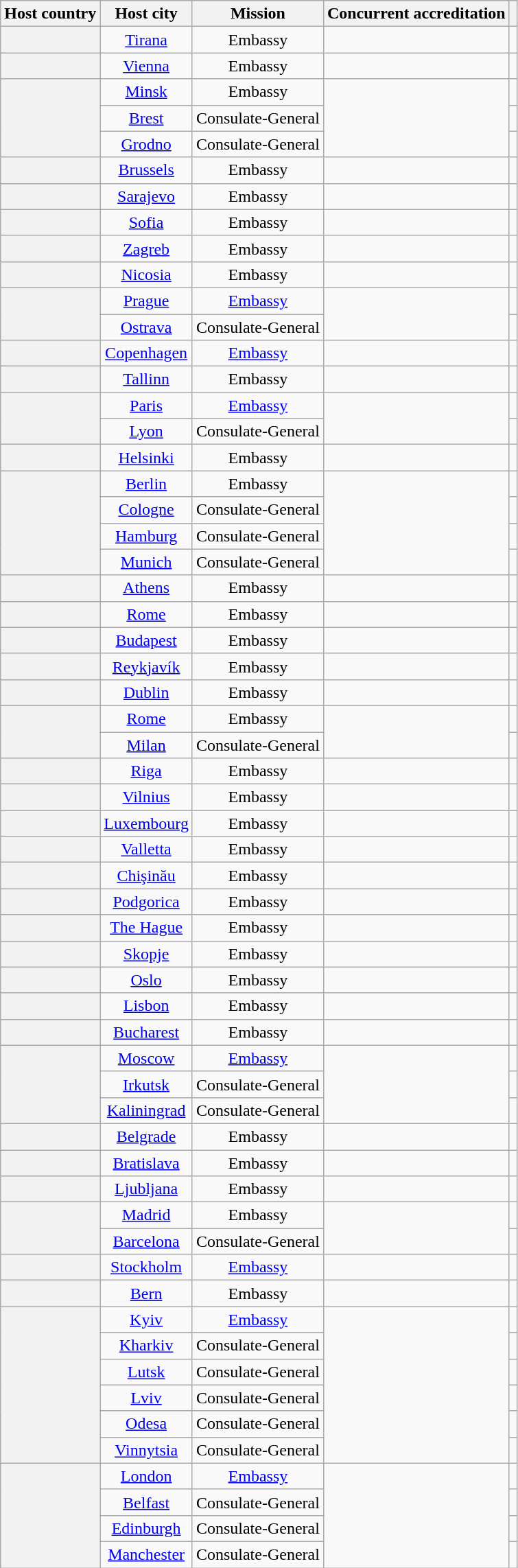<table class="wikitable plainrowheaders" style="text-align:center;">
<tr>
<th scope="col">Host country</th>
<th scope="col">Host city</th>
<th scope="col">Mission</th>
<th scope="col">Concurrent accreditation</th>
<th scope="col"></th>
</tr>
<tr>
<th scope="row"></th>
<td><a href='#'>Tirana</a></td>
<td>Embassy</td>
<td></td>
<td></td>
</tr>
<tr>
<th scope="row"></th>
<td><a href='#'>Vienna</a></td>
<td>Embassy</td>
<td></td>
<td></td>
</tr>
<tr>
<th scope="row" rowspan="3"></th>
<td><a href='#'>Minsk</a></td>
<td>Embassy</td>
<td rowspan="3"></td>
<td></td>
</tr>
<tr>
<td><a href='#'>Brest</a></td>
<td>Consulate-General</td>
<td></td>
</tr>
<tr>
<td><a href='#'>Grodno</a></td>
<td>Consulate-General</td>
<td></td>
</tr>
<tr>
<th scope="row"></th>
<td><a href='#'>Brussels</a></td>
<td>Embassy</td>
<td></td>
<td></td>
</tr>
<tr>
<th scope="row"></th>
<td><a href='#'>Sarajevo</a></td>
<td>Embassy</td>
<td></td>
<td></td>
</tr>
<tr>
<th scope="row"></th>
<td><a href='#'>Sofia</a></td>
<td>Embassy</td>
<td></td>
<td></td>
</tr>
<tr>
<th scope="row"></th>
<td><a href='#'>Zagreb</a></td>
<td>Embassy</td>
<td></td>
<td></td>
</tr>
<tr>
<th scope="row"></th>
<td><a href='#'>Nicosia</a></td>
<td>Embassy</td>
<td></td>
<td></td>
</tr>
<tr>
<th scope="row" rowspan="2"></th>
<td><a href='#'>Prague</a></td>
<td><a href='#'>Embassy</a></td>
<td rowspan="2"></td>
<td></td>
</tr>
<tr>
<td><a href='#'>Ostrava</a></td>
<td>Consulate-General</td>
<td></td>
</tr>
<tr>
<th scope="row"></th>
<td><a href='#'>Copenhagen</a></td>
<td><a href='#'>Embassy</a></td>
<td></td>
<td></td>
</tr>
<tr>
<th scope="row"></th>
<td><a href='#'>Tallinn</a></td>
<td>Embassy</td>
<td></td>
<td></td>
</tr>
<tr>
<th scope="row" rowspan="2"></th>
<td><a href='#'>Paris</a></td>
<td><a href='#'>Embassy</a></td>
<td rowspan="2"></td>
<td></td>
</tr>
<tr>
<td><a href='#'>Lyon</a></td>
<td>Consulate-General</td>
<td></td>
</tr>
<tr>
<th scope="row"></th>
<td><a href='#'>Helsinki</a></td>
<td>Embassy</td>
<td></td>
<td></td>
</tr>
<tr>
<th scope="row" rowspan="4"></th>
<td><a href='#'>Berlin</a></td>
<td>Embassy</td>
<td rowspan="4"></td>
<td></td>
</tr>
<tr>
<td><a href='#'>Cologne</a></td>
<td>Consulate-General</td>
<td></td>
</tr>
<tr>
<td><a href='#'>Hamburg</a></td>
<td>Consulate-General</td>
<td></td>
</tr>
<tr>
<td><a href='#'>Munich</a></td>
<td>Consulate-General</td>
<td></td>
</tr>
<tr>
<th scope="row"></th>
<td><a href='#'>Athens</a></td>
<td>Embassy</td>
<td></td>
<td></td>
</tr>
<tr>
<th scope="row"></th>
<td><a href='#'>Rome</a></td>
<td>Embassy</td>
<td></td>
<td></td>
</tr>
<tr>
<th scope="row"></th>
<td><a href='#'>Budapest</a></td>
<td>Embassy</td>
<td></td>
<td></td>
</tr>
<tr>
<th scope="row"></th>
<td><a href='#'>Reykjavík</a></td>
<td>Embassy</td>
<td></td>
<td></td>
</tr>
<tr>
<th scope="row"></th>
<td><a href='#'>Dublin</a></td>
<td>Embassy</td>
<td></td>
<td></td>
</tr>
<tr>
<th scope="row" rowspan="2"></th>
<td><a href='#'>Rome</a></td>
<td>Embassy</td>
<td rowspan="2"></td>
<td></td>
</tr>
<tr>
<td><a href='#'>Milan</a></td>
<td>Consulate-General</td>
<td></td>
</tr>
<tr>
<th scope="row"></th>
<td><a href='#'>Riga</a></td>
<td>Embassy</td>
<td></td>
<td></td>
</tr>
<tr>
<th scope="row"></th>
<td><a href='#'>Vilnius</a></td>
<td>Embassy</td>
<td></td>
<td></td>
</tr>
<tr>
<th scope="row"></th>
<td><a href='#'>Luxembourg</a></td>
<td>Embassy</td>
<td></td>
<td></td>
</tr>
<tr>
<th scope="row"></th>
<td><a href='#'>Valletta</a></td>
<td>Embassy</td>
<td></td>
<td></td>
</tr>
<tr>
<th scope="row"></th>
<td><a href='#'>Chişinău</a></td>
<td>Embassy</td>
<td></td>
<td></td>
</tr>
<tr>
<th scope="row"></th>
<td><a href='#'>Podgorica</a></td>
<td>Embassy</td>
<td></td>
<td></td>
</tr>
<tr>
<th scope="row"></th>
<td><a href='#'>The Hague</a></td>
<td>Embassy</td>
<td></td>
<td></td>
</tr>
<tr>
<th scope="row"></th>
<td><a href='#'>Skopje</a></td>
<td>Embassy</td>
<td></td>
<td></td>
</tr>
<tr>
<th scope="row"></th>
<td><a href='#'>Oslo</a></td>
<td>Embassy</td>
<td></td>
<td></td>
</tr>
<tr>
<th scope="row"></th>
<td><a href='#'>Lisbon</a></td>
<td>Embassy</td>
<td></td>
<td></td>
</tr>
<tr>
<th scope="row"></th>
<td><a href='#'>Bucharest</a></td>
<td>Embassy</td>
<td></td>
<td></td>
</tr>
<tr>
<th scope="row" rowspan="3"></th>
<td><a href='#'>Moscow</a></td>
<td><a href='#'>Embassy</a></td>
<td rowspan="3"></td>
<td></td>
</tr>
<tr>
<td><a href='#'>Irkutsk</a></td>
<td>Consulate-General</td>
<td></td>
</tr>
<tr>
<td><a href='#'>Kaliningrad</a></td>
<td>Consulate-General</td>
<td></td>
</tr>
<tr>
<th scope="row"></th>
<td><a href='#'>Belgrade</a></td>
<td>Embassy</td>
<td></td>
<td></td>
</tr>
<tr>
<th scope="row"></th>
<td><a href='#'>Bratislava</a></td>
<td>Embassy</td>
<td></td>
<td></td>
</tr>
<tr>
<th scope="row"></th>
<td><a href='#'>Ljubljana</a></td>
<td>Embassy</td>
<td></td>
<td></td>
</tr>
<tr>
<th scope="row" rowspan="2"></th>
<td><a href='#'>Madrid</a></td>
<td>Embassy</td>
<td rowspan="2"></td>
<td></td>
</tr>
<tr>
<td><a href='#'>Barcelona</a></td>
<td>Consulate-General</td>
<td></td>
</tr>
<tr>
<th scope="row"></th>
<td><a href='#'>Stockholm</a></td>
<td><a href='#'>Embassy</a></td>
<td></td>
<td></td>
</tr>
<tr>
<th scope="row"></th>
<td><a href='#'>Bern</a></td>
<td>Embassy</td>
<td></td>
<td></td>
</tr>
<tr>
<th scope="row" rowspan="6"></th>
<td><a href='#'>Kyiv</a></td>
<td><a href='#'>Embassy</a></td>
<td rowspan="6"></td>
<td></td>
</tr>
<tr>
<td><a href='#'>Kharkiv</a></td>
<td>Consulate-General</td>
<td></td>
</tr>
<tr>
<td><a href='#'>Lutsk</a></td>
<td>Consulate-General</td>
<td></td>
</tr>
<tr>
<td><a href='#'>Lviv</a></td>
<td>Consulate-General</td>
<td></td>
</tr>
<tr>
<td><a href='#'>Odesa</a></td>
<td>Consulate-General</td>
<td></td>
</tr>
<tr>
<td><a href='#'>Vinnytsia</a></td>
<td>Consulate-General</td>
<td></td>
</tr>
<tr>
<th scope="row" rowspan="4"></th>
<td><a href='#'>London</a></td>
<td><a href='#'>Embassy</a></td>
<td rowspan="4"></td>
<td></td>
</tr>
<tr>
<td><a href='#'>Belfast</a></td>
<td>Consulate-General</td>
<td></td>
</tr>
<tr>
<td><a href='#'>Edinburgh</a></td>
<td>Consulate-General</td>
<td></td>
</tr>
<tr>
<td><a href='#'>Manchester</a></td>
<td>Consulate-General</td>
<td></td>
</tr>
</table>
